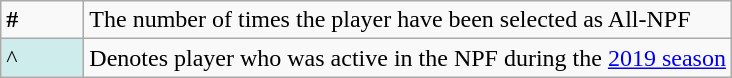<table class="wikitable">
<tr>
<td><strong>#</strong></td>
<td>The number of times the player have been selected as All-NPF</td>
</tr>
<tr>
<td style="background-color:#CFECEC; border:1px solid #aaaaaa; width:3em">^</td>
<td>Denotes player who was active in the NPF during the <a href='#'>2019 season</a></td>
</tr>
</table>
